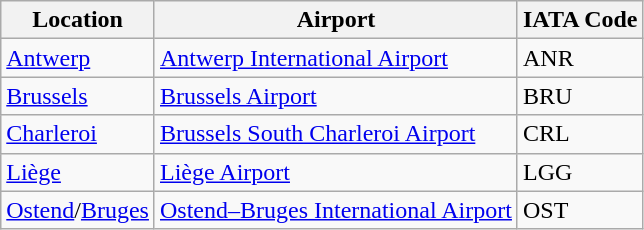<table class="wikitable">
<tr>
<th>Location</th>
<th>Airport</th>
<th>IATA Code</th>
</tr>
<tr>
<td><a href='#'>Antwerp</a></td>
<td><a href='#'>Antwerp International Airport</a></td>
<td>ANR</td>
</tr>
<tr>
<td><a href='#'>Brussels</a></td>
<td><a href='#'>Brussels Airport</a></td>
<td>BRU</td>
</tr>
<tr>
<td><a href='#'>Charleroi</a></td>
<td><a href='#'>Brussels South Charleroi Airport</a></td>
<td>CRL</td>
</tr>
<tr>
<td><a href='#'>Liège</a></td>
<td><a href='#'>Liège Airport</a></td>
<td>LGG</td>
</tr>
<tr>
<td><a href='#'>Ostend</a>/<a href='#'>Bruges</a></td>
<td><a href='#'>Ostend–Bruges International Airport</a></td>
<td>OST</td>
</tr>
</table>
